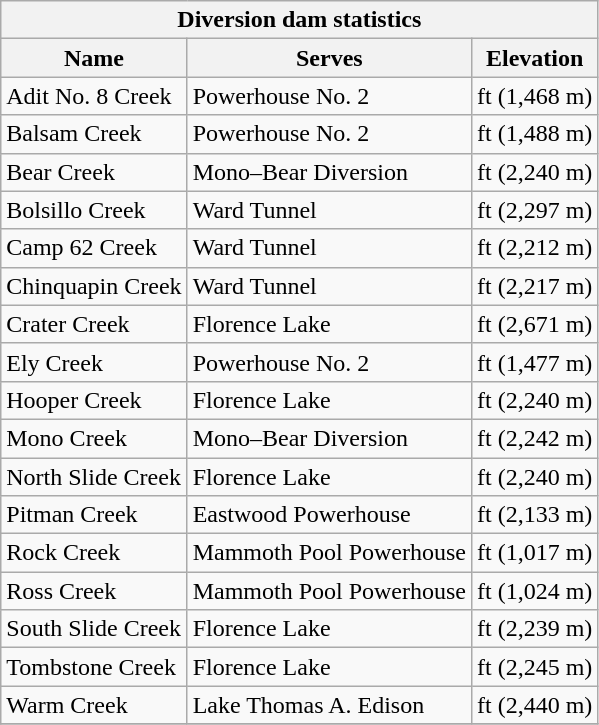<table class="wikitable sortable" border="1">
<tr>
<th colspan="3">Diversion dam statistics</th>
</tr>
<tr>
<th>Name</th>
<th>Serves</th>
<th>Elevation</th>
</tr>
<tr>
<td>Adit No. 8 Creek</td>
<td>Powerhouse No. 2</td>
<td> ft (1,468 m)</td>
</tr>
<tr>
<td>Balsam Creek</td>
<td>Powerhouse No. 2</td>
<td> ft (1,488 m)</td>
</tr>
<tr>
<td>Bear Creek</td>
<td>Mono–Bear Diversion</td>
<td> ft (2,240 m)</td>
</tr>
<tr>
<td>Bolsillo Creek</td>
<td>Ward Tunnel</td>
<td> ft (2,297 m)</td>
</tr>
<tr>
<td>Camp 62 Creek</td>
<td>Ward Tunnel</td>
<td> ft (2,212 m)</td>
</tr>
<tr>
<td>Chinquapin Creek</td>
<td>Ward Tunnel</td>
<td> ft (2,217 m)</td>
</tr>
<tr>
<td>Crater Creek</td>
<td>Florence Lake</td>
<td> ft (2,671 m)</td>
</tr>
<tr>
<td>Ely Creek</td>
<td>Powerhouse No. 2</td>
<td> ft (1,477 m)</td>
</tr>
<tr>
<td>Hooper Creek</td>
<td>Florence Lake</td>
<td> ft (2,240 m)</td>
</tr>
<tr>
<td>Mono Creek</td>
<td>Mono–Bear Diversion</td>
<td> ft (2,242 m)</td>
</tr>
<tr>
<td>North Slide Creek</td>
<td>Florence Lake</td>
<td> ft (2,240 m)</td>
</tr>
<tr>
<td>Pitman Creek</td>
<td>Eastwood Powerhouse</td>
<td> ft (2,133 m)</td>
</tr>
<tr>
<td>Rock Creek</td>
<td>Mammoth Pool Powerhouse</td>
<td> ft (1,017 m)</td>
</tr>
<tr>
<td>Ross Creek</td>
<td>Mammoth Pool Powerhouse</td>
<td> ft (1,024 m)</td>
</tr>
<tr>
<td>South Slide Creek</td>
<td>Florence Lake</td>
<td> ft (2,239 m)</td>
</tr>
<tr>
<td>Tombstone Creek</td>
<td>Florence Lake</td>
<td> ft (2,245 m)</td>
</tr>
<tr>
<td>Warm Creek</td>
<td>Lake Thomas A. Edison</td>
<td> ft (2,440 m)</td>
</tr>
<tr>
</tr>
</table>
